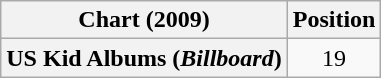<table class="wikitable plainrowheaders" style="text-align:center">
<tr>
<th scope="col">Chart (2009)</th>
<th scope="col">Position</th>
</tr>
<tr>
<th scope="row">US Kid Albums (<em>Billboard</em>)</th>
<td>19</td>
</tr>
</table>
